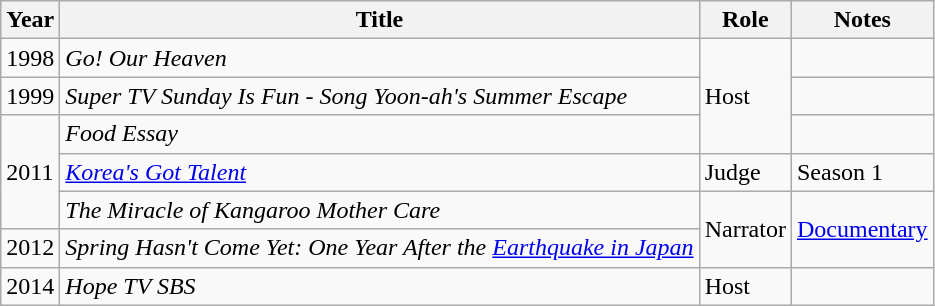<table class="wikitable sortable">
<tr>
<th>Year</th>
<th>Title</th>
<th>Role</th>
<th>Notes</th>
</tr>
<tr>
<td>1998</td>
<td><em>Go! Our Heaven</em></td>
<td rowspan=3>Host</td>
<td></td>
</tr>
<tr>
<td>1999</td>
<td><em>Super TV Sunday Is Fun</em> - <em>Song Yoon-ah's Summer Escape</em></td>
<td></td>
</tr>
<tr>
<td rowspan=3>2011</td>
<td><em>Food Essay</em></td>
<td></td>
</tr>
<tr>
<td><em><a href='#'>Korea's Got Talent</a></em></td>
<td>Judge</td>
<td>Season 1</td>
</tr>
<tr>
<td><em>The Miracle of Kangaroo Mother Care </em></td>
<td rowspan=2>Narrator</td>
<td rowspan="2"><a href='#'>Documentary</a></td>
</tr>
<tr>
<td>2012</td>
<td><em> Spring Hasn't Come Yet: One Year After the <a href='#'>Earthquake in Japan</a> </em></td>
</tr>
<tr>
<td>2014</td>
<td><em>Hope TV SBS</em></td>
<td>Host</td>
<td></td>
</tr>
</table>
